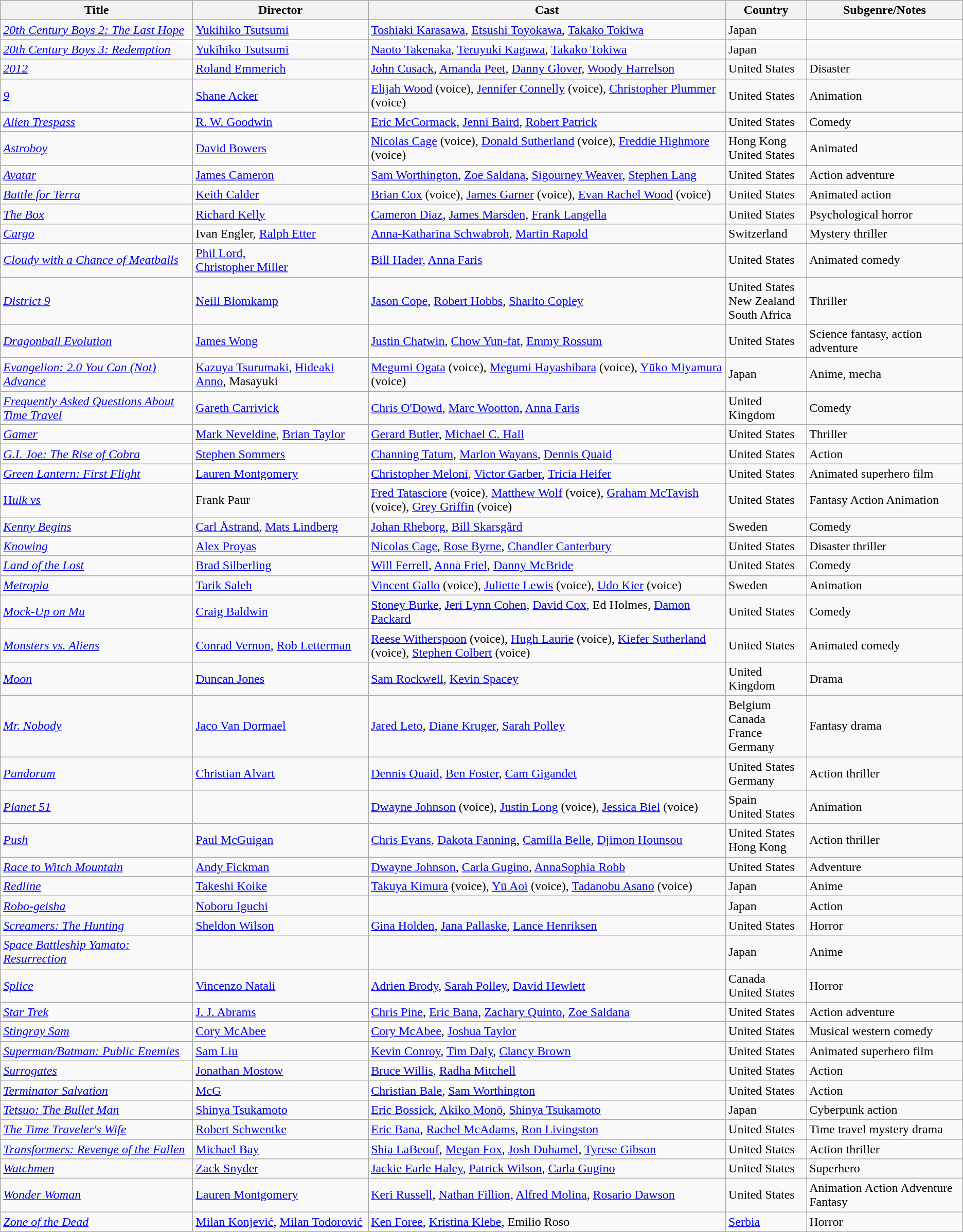<table class="wikitable sortable">
<tr>
<th>Title</th>
<th>Director</th>
<th>Cast</th>
<th>Country</th>
<th>Subgenre/Notes</th>
</tr>
<tr>
<td><em><a href='#'>20th Century Boys 2: The Last Hope</a></em></td>
<td><a href='#'>Yukihiko Tsutsumi</a></td>
<td><a href='#'>Toshiaki Karasawa</a>, <a href='#'>Etsushi Toyokawa</a>, <a href='#'>Takako Tokiwa</a></td>
<td>Japan</td>
<td></td>
</tr>
<tr>
<td><em><a href='#'>20th Century Boys 3: Redemption</a></em></td>
<td><a href='#'>Yukihiko Tsutsumi</a></td>
<td><a href='#'>Naoto Takenaka</a>, <a href='#'>Teruyuki Kagawa</a>, <a href='#'>Takako Tokiwa</a></td>
<td>Japan</td>
<td></td>
</tr>
<tr>
<td><em><a href='#'>2012</a></em></td>
<td><a href='#'>Roland Emmerich</a></td>
<td><a href='#'>John Cusack</a>, <a href='#'>Amanda Peet</a>, <a href='#'>Danny Glover</a>, <a href='#'>Woody Harrelson</a></td>
<td>United States</td>
<td>Disaster</td>
</tr>
<tr>
<td><em><a href='#'>9</a></em></td>
<td><a href='#'>Shane Acker</a></td>
<td><a href='#'>Elijah Wood</a> (voice), <a href='#'>Jennifer Connelly</a> (voice), <a href='#'>Christopher Plummer</a> (voice)</td>
<td>United States</td>
<td>Animation</td>
</tr>
<tr>
<td><em><a href='#'>Alien Trespass</a></em></td>
<td><a href='#'>R. W. Goodwin</a></td>
<td><a href='#'>Eric McCormack</a>, <a href='#'>Jenni Baird</a>, <a href='#'>Robert Patrick</a></td>
<td>United States</td>
<td>Comedy</td>
</tr>
<tr>
<td><em><a href='#'>Astroboy</a></em></td>
<td><a href='#'>David Bowers</a></td>
<td><a href='#'>Nicolas Cage</a> (voice), <a href='#'>Donald Sutherland</a> (voice), <a href='#'>Freddie Highmore</a> (voice)</td>
<td>Hong Kong<br>United States</td>
<td>Animated</td>
</tr>
<tr>
<td><em><a href='#'>Avatar</a></em></td>
<td><a href='#'>James Cameron</a></td>
<td><a href='#'>Sam Worthington</a>, <a href='#'>Zoe Saldana</a>, <a href='#'>Sigourney Weaver</a>, <a href='#'>Stephen Lang</a></td>
<td>United States</td>
<td>Action adventure</td>
</tr>
<tr>
<td><em><a href='#'>Battle for Terra</a></em></td>
<td><a href='#'>Keith Calder</a></td>
<td><a href='#'>Brian Cox</a> (voice), <a href='#'>James Garner</a> (voice), <a href='#'>Evan Rachel Wood</a> (voice)</td>
<td>United States</td>
<td>Animated action</td>
</tr>
<tr>
<td><em><a href='#'>The Box</a></em></td>
<td><a href='#'>Richard Kelly</a></td>
<td><a href='#'>Cameron Diaz</a>, <a href='#'>James Marsden</a>, <a href='#'>Frank Langella</a></td>
<td>United States</td>
<td>Psychological horror</td>
</tr>
<tr>
<td><em><a href='#'>Cargo</a></em></td>
<td>Ivan Engler, <a href='#'>Ralph Etter</a></td>
<td><a href='#'>Anna-Katharina Schwabroh</a>, <a href='#'>Martin Rapold</a></td>
<td>Switzerland</td>
<td>Mystery thriller</td>
</tr>
<tr>
<td><em><a href='#'>Cloudy with a Chance of Meatballs</a></em></td>
<td><a href='#'>Phil Lord,<br>Christopher Miller</a></td>
<td><a href='#'>Bill Hader</a>, <a href='#'>Anna Faris</a></td>
<td>United States</td>
<td>Animated comedy</td>
</tr>
<tr>
<td><em><a href='#'>District 9</a></em></td>
<td><a href='#'>Neill Blomkamp</a></td>
<td><a href='#'>Jason Cope</a>, <a href='#'>Robert Hobbs</a>, <a href='#'>Sharlto Copley</a></td>
<td>United States<br>New Zealand<br>South Africa</td>
<td>Thriller</td>
</tr>
<tr>
<td><em><a href='#'>Dragonball Evolution</a></em></td>
<td><a href='#'>James Wong</a></td>
<td><a href='#'>Justin Chatwin</a>, <a href='#'>Chow Yun-fat</a>, <a href='#'>Emmy Rossum</a></td>
<td>United States</td>
<td>Science fantasy, action adventure</td>
</tr>
<tr>
<td><em><a href='#'>Evangelion: 2.0 You Can (Not) Advance</a></em></td>
<td><a href='#'>Kazuya Tsurumaki</a>, <a href='#'>Hideaki Anno</a>, Masayuki</td>
<td><a href='#'>Megumi Ogata</a> (voice), <a href='#'>Megumi Hayashibara</a> (voice), <a href='#'>Yūko Miyamura</a> (voice)</td>
<td>Japan</td>
<td>Anime, mecha</td>
</tr>
<tr>
<td><em><a href='#'>Frequently Asked Questions About Time Travel</a></em></td>
<td><a href='#'>Gareth Carrivick</a></td>
<td><a href='#'>Chris O'Dowd</a>, <a href='#'>Marc Wootton</a>, <a href='#'>Anna Faris</a></td>
<td>United Kingdom</td>
<td>Comedy</td>
</tr>
<tr>
<td><em><a href='#'>Gamer</a></em></td>
<td><a href='#'>Mark Neveldine</a>, <a href='#'>Brian Taylor</a></td>
<td><a href='#'>Gerard Butler</a>, <a href='#'>Michael C. Hall</a></td>
<td>United States</td>
<td>Thriller</td>
</tr>
<tr>
<td><em><a href='#'>G.I. Joe: The Rise of Cobra</a></em></td>
<td><a href='#'>Stephen Sommers</a></td>
<td><a href='#'>Channing Tatum</a>, <a href='#'>Marlon Wayans</a>, <a href='#'>Dennis Quaid</a></td>
<td>United States</td>
<td>Action</td>
</tr>
<tr>
<td><em><a href='#'>Green Lantern: First Flight</a></em></td>
<td><a href='#'>Lauren Montgomery</a></td>
<td><a href='#'>Christopher Meloni</a>, <a href='#'>Victor Garber</a>, <a href='#'>Tricia Heifer</a></td>
<td>United States</td>
<td>Animated superhero film</td>
</tr>
<tr>
<td><a href='#'>H<em>ulk vs</em></a></td>
<td>Frank Paur</td>
<td><a href='#'>Fred Tatasciore</a> (voice), <a href='#'>Matthew Wolf</a> (voice), <a href='#'>Graham McTavish</a> (voice), <a href='#'>Grey Griffin</a> (voice)</td>
<td>United States</td>
<td>Fantasy Action Animation</td>
</tr>
<tr>
<td><em><a href='#'>Kenny Begins</a></em></td>
<td><a href='#'>Carl Åstrand</a>, <a href='#'>Mats Lindberg</a></td>
<td><a href='#'>Johan Rheborg</a>, <a href='#'>Bill Skarsgård</a></td>
<td>Sweden</td>
<td>Comedy</td>
</tr>
<tr>
<td><em><a href='#'>Knowing</a></em></td>
<td><a href='#'>Alex Proyas</a></td>
<td><a href='#'>Nicolas Cage</a>, <a href='#'>Rose Byrne</a>, <a href='#'>Chandler Canterbury</a></td>
<td>United States</td>
<td>Disaster thriller</td>
</tr>
<tr>
<td><em><a href='#'>Land of the Lost</a></em></td>
<td><a href='#'>Brad Silberling</a></td>
<td><a href='#'>Will Ferrell</a>, <a href='#'>Anna Friel</a>, <a href='#'>Danny McBride</a></td>
<td>United States</td>
<td>Comedy</td>
</tr>
<tr>
<td><em><a href='#'>Metropia</a></em></td>
<td><a href='#'>Tarik Saleh</a></td>
<td><a href='#'>Vincent Gallo</a> (voice), <a href='#'>Juliette Lewis</a> (voice), <a href='#'>Udo Kier</a> (voice)</td>
<td>Sweden</td>
<td>Animation</td>
</tr>
<tr>
<td><em><a href='#'>Mock-Up on Mu</a></em></td>
<td><a href='#'>Craig Baldwin</a></td>
<td><a href='#'>Stoney Burke</a>, <a href='#'>Jeri Lynn Cohen</a>, <a href='#'>David Cox</a>, Ed Holmes, <a href='#'>Damon Packard</a></td>
<td>United States</td>
<td>Comedy</td>
</tr>
<tr>
<td><em><a href='#'>Monsters vs. Aliens</a></em></td>
<td><a href='#'>Conrad Vernon</a>, <a href='#'>Rob Letterman</a></td>
<td><a href='#'>Reese Witherspoon</a> (voice), <a href='#'>Hugh Laurie</a> (voice), <a href='#'>Kiefer Sutherland</a> (voice), <a href='#'>Stephen Colbert</a> (voice)</td>
<td>United States</td>
<td>Animated comedy</td>
</tr>
<tr>
<td><em><a href='#'>Moon</a></em></td>
<td><a href='#'>Duncan Jones</a></td>
<td><a href='#'>Sam Rockwell</a>, <a href='#'>Kevin Spacey</a></td>
<td>United Kingdom</td>
<td>Drama</td>
</tr>
<tr>
<td><em><a href='#'>Mr. Nobody</a></em></td>
<td><a href='#'>Jaco Van Dormael</a></td>
<td><a href='#'>Jared Leto</a>, <a href='#'>Diane Kruger</a>, <a href='#'>Sarah Polley</a></td>
<td>Belgium<br>Canada<br>France<br>Germany</td>
<td>Fantasy drama</td>
</tr>
<tr>
<td><em><a href='#'>Pandorum</a></em></td>
<td><a href='#'>Christian Alvart</a></td>
<td><a href='#'>Dennis Quaid</a>, <a href='#'>Ben Foster</a>, <a href='#'>Cam Gigandet</a></td>
<td>United States<br>Germany</td>
<td>Action thriller</td>
</tr>
<tr>
<td><em><a href='#'>Planet 51</a></em></td>
<td></td>
<td><a href='#'>Dwayne Johnson</a> (voice), <a href='#'>Justin Long</a> (voice), <a href='#'>Jessica Biel</a> (voice)</td>
<td>Spain<br>United States</td>
<td>Animation</td>
</tr>
<tr>
<td><em><a href='#'>Push</a></em></td>
<td><a href='#'>Paul McGuigan</a></td>
<td><a href='#'>Chris Evans</a>, <a href='#'>Dakota Fanning</a>, <a href='#'>Camilla Belle</a>, <a href='#'>Djimon Hounsou</a></td>
<td>United States<br>Hong Kong</td>
<td>Action thriller</td>
</tr>
<tr>
<td><em><a href='#'>Race to Witch Mountain</a></em></td>
<td><a href='#'>Andy Fickman</a></td>
<td><a href='#'>Dwayne Johnson</a>, <a href='#'>Carla Gugino</a>, <a href='#'>AnnaSophia Robb</a></td>
<td>United States</td>
<td>Adventure</td>
</tr>
<tr>
<td><em><a href='#'>Redline</a></em></td>
<td><a href='#'>Takeshi Koike</a></td>
<td><a href='#'>Takuya Kimura</a> (voice), <a href='#'>Yū Aoi</a> (voice), <a href='#'>Tadanobu Asano</a> (voice)</td>
<td>Japan</td>
<td>Anime</td>
</tr>
<tr>
<td><em><a href='#'>Robo-geisha</a></em></td>
<td><a href='#'>Noboru Iguchi</a></td>
<td></td>
<td>Japan</td>
<td>Action</td>
</tr>
<tr>
<td><em><a href='#'>Screamers: The Hunting</a></em></td>
<td><a href='#'>Sheldon Wilson</a></td>
<td><a href='#'>Gina Holden</a>, <a href='#'>Jana Pallaske</a>, <a href='#'>Lance Henriksen</a></td>
<td>United States</td>
<td>Horror</td>
</tr>
<tr>
<td><em><a href='#'>Space Battleship Yamato: Resurrection</a></em></td>
<td></td>
<td></td>
<td>Japan</td>
<td>Anime</td>
</tr>
<tr>
<td><em><a href='#'>Splice</a></em></td>
<td><a href='#'>Vincenzo Natali</a></td>
<td><a href='#'>Adrien Brody</a>, <a href='#'>Sarah Polley</a>, <a href='#'>David Hewlett</a></td>
<td>Canada<br>United States</td>
<td>Horror</td>
</tr>
<tr>
<td><em><a href='#'>Star Trek</a></em></td>
<td><a href='#'>J. J. Abrams</a></td>
<td><a href='#'>Chris Pine</a>, <a href='#'>Eric Bana</a>, <a href='#'>Zachary Quinto</a>, <a href='#'>Zoe Saldana</a></td>
<td>United States</td>
<td>Action adventure</td>
</tr>
<tr>
<td><em><a href='#'>Stingray Sam</a></em></td>
<td><a href='#'>Cory McAbee</a></td>
<td><a href='#'>Cory McAbee</a>, <a href='#'>Joshua Taylor</a></td>
<td>United States</td>
<td>Musical western comedy</td>
</tr>
<tr>
<td><em><a href='#'>Superman/Batman: Public Enemies</a></em></td>
<td><a href='#'>Sam Liu</a></td>
<td><a href='#'>Kevin Conroy</a>, <a href='#'>Tim Daly</a>, <a href='#'>Clancy Brown</a></td>
<td>United States</td>
<td>Animated superhero film</td>
</tr>
<tr>
<td><em><a href='#'>Surrogates</a></em></td>
<td><a href='#'>Jonathan Mostow</a></td>
<td><a href='#'>Bruce Willis</a>, <a href='#'>Radha Mitchell</a></td>
<td>United States</td>
<td>Action</td>
</tr>
<tr>
<td><em><a href='#'>Terminator Salvation</a></em></td>
<td><a href='#'>McG</a></td>
<td><a href='#'>Christian Bale</a>, <a href='#'>Sam Worthington</a></td>
<td>United States</td>
<td>Action</td>
</tr>
<tr>
<td><em><a href='#'>Tetsuo: The Bullet Man</a></em></td>
<td><a href='#'>Shinya Tsukamoto</a></td>
<td><a href='#'>Eric Bossick</a>, <a href='#'>Akiko Monō</a>, <a href='#'>Shinya Tsukamoto</a></td>
<td>Japan</td>
<td>Cyberpunk action</td>
</tr>
<tr>
<td><em><a href='#'>The Time Traveler's Wife</a></em></td>
<td><a href='#'>Robert Schwentke</a></td>
<td><a href='#'>Eric Bana</a>, <a href='#'>Rachel McAdams</a>, <a href='#'>Ron Livingston</a></td>
<td>United States</td>
<td>Time travel mystery drama</td>
</tr>
<tr>
<td><em><a href='#'>Transformers: Revenge of the Fallen</a></em></td>
<td><a href='#'>Michael Bay</a></td>
<td><a href='#'>Shia LaBeouf</a>, <a href='#'>Megan Fox</a>, <a href='#'>Josh Duhamel</a>, <a href='#'>Tyrese Gibson</a></td>
<td>United States</td>
<td>Action thriller</td>
</tr>
<tr>
<td><em><a href='#'>Watchmen</a></em></td>
<td><a href='#'>Zack Snyder</a></td>
<td><a href='#'>Jackie Earle Haley</a>, <a href='#'>Patrick Wilson</a>, <a href='#'>Carla Gugino</a></td>
<td>United States</td>
<td>Superhero</td>
</tr>
<tr>
<td><em><a href='#'>Wonder Woman</a></em></td>
<td><a href='#'>Lauren Montgomery</a></td>
<td><a href='#'>Keri Russell</a>, <a href='#'>Nathan Fillion</a>, <a href='#'>Alfred Molina</a>, <a href='#'>Rosario Dawson</a></td>
<td>United States</td>
<td>Animation Action Adventure Fantasy</td>
</tr>
<tr>
<td><em><a href='#'>Zone of the Dead</a></em></td>
<td><a href='#'>Milan Konjević</a>, <a href='#'>Milan Todorović</a></td>
<td><a href='#'>Ken Foree</a>, <a href='#'>Kristina Klebe</a>, Emilio Roso</td>
<td><a href='#'>Serbia</a></td>
<td>Horror</td>
</tr>
</table>
